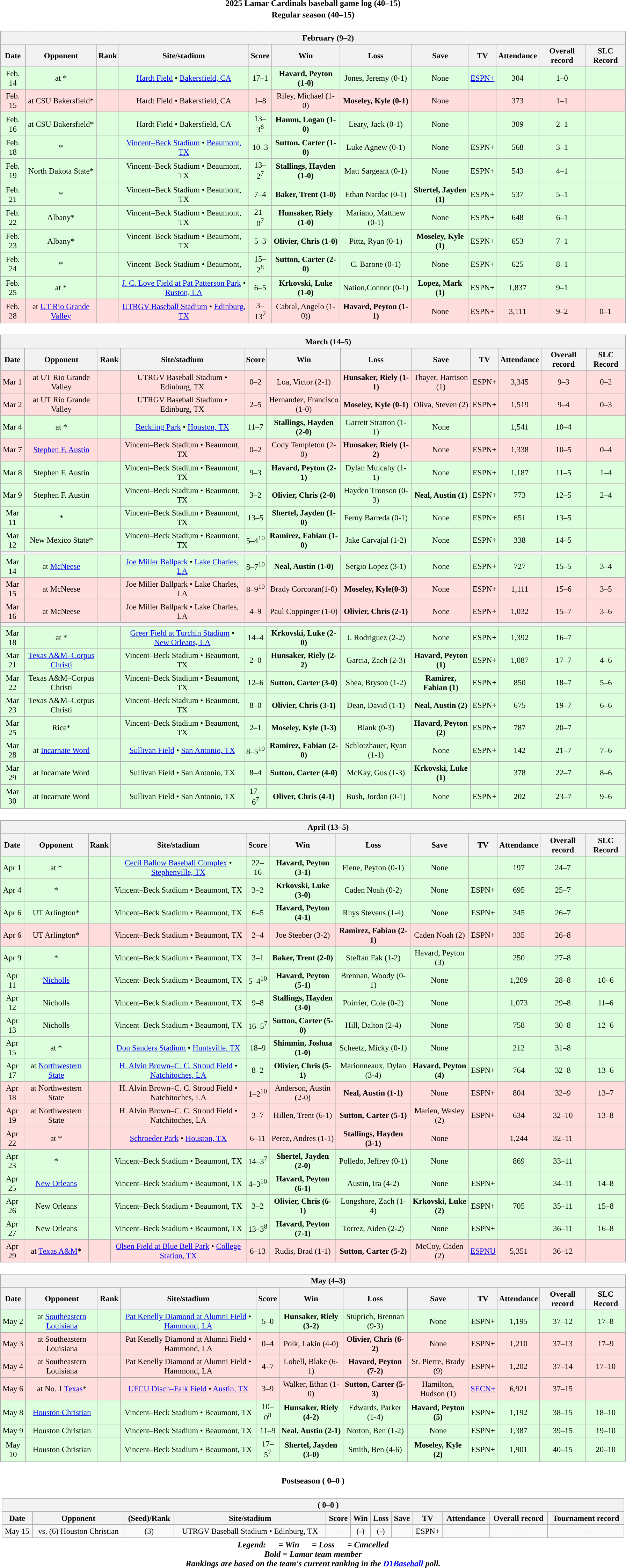<table class="toccolours" width=95% style="clear:both; margin:1.5em auto; text-align:center;">
<tr>
<th colspan=2>2025 Lamar Cardinals baseball game log (40–15)</th>
</tr>
<tr>
<th colspan=2>Regular season (40–15)</th>
</tr>
<tr valign="top">
<td><br><table class="wikitable collapsible collapsed" style="margin:auto; width:100%; text-align:center; font-size:95%">
<tr>
<th colspan=12 style="padding-left:4em;">February (9–2)</th>
</tr>
<tr>
<th>Date</th>
<th>Opponent</th>
<th>Rank</th>
<th>Site/stadium</th>
<th>Score</th>
<th>Win</th>
<th>Loss</th>
<th>Save</th>
<th>TV</th>
<th>Attendance</th>
<th>Overall record</th>
<th>SLC Record</th>
</tr>
<tr align="center" bgcolor=#ddffdd>
<td>Feb. 14</td>
<td>at *</td>
<td></td>
<td><a href='#'>Hardt Field</a> • <a href='#'>Bakersfield, CA</a></td>
<td>17–1</td>
<td><strong>Havard, Peyton (1-0)</strong></td>
<td>Jones, Jeremy (0-1)</td>
<td>None</td>
<td><a href='#'>ESPN+</a></td>
<td>304</td>
<td>1–0</td>
<td></td>
</tr>
<tr align="center" bgcolor=#ffdddd>
<td>Feb. 15</td>
<td>at CSU Bakersfield*</td>
<td></td>
<td>Hardt Field • Bakersfield, CA</td>
<td>1–8</td>
<td>Riley, Michael (1-0)</td>
<td><strong>Moseley, Kyle (0-1)</strong></td>
<td>None</td>
<td></td>
<td>373</td>
<td>1–1</td>
<td></td>
</tr>
<tr align="center" bgcolor=#ddffdd>
<td>Feb. 16</td>
<td>at CSU Bakersfield*</td>
<td></td>
<td>Hardt Field • Bakersfield, CA</td>
<td>13–3<sup>8</sup></td>
<td><strong>Hamm, Logan (1-0)</strong></td>
<td>Leary, Jack (0-1)</td>
<td>None</td>
<td></td>
<td>309</td>
<td>2–1</td>
<td></td>
</tr>
<tr align="center" bgcolor=#ddffdd>
<td>Feb. 18</td>
<td>*</td>
<td></td>
<td><a href='#'>Vincent–Beck Stadium</a> • <a href='#'>Beaumont, TX</a></td>
<td>10–3</td>
<td><strong>Sutton, Carter (1-0)</strong></td>
<td>Luke Agnew (0-1)</td>
<td>None</td>
<td>ESPN+</td>
<td>568</td>
<td>3–1</td>
<td></td>
</tr>
<tr align="center" bgcolor=#ddffdd>
<td>Feb. 19</td>
<td>North Dakota State*</td>
<td></td>
<td>Vincent–Beck Stadium • Beaumont, TX</td>
<td>13–2<sup>7</sup></td>
<td><strong>Stallings, Hayden (1-0)</strong></td>
<td>Matt Sargeant (0-1)</td>
<td>None</td>
<td>ESPN+</td>
<td>543</td>
<td>4–1</td>
<td></td>
</tr>
<tr align="center" bgcolor=#ddffdd>
<td>Feb. 21</td>
<td>*</td>
<td></td>
<td>Vincent–Beck Stadium • Beaumont, TX</td>
<td>7–4</td>
<td><strong>Baker, Trent (1-0)</strong></td>
<td>Ethan Nardac (0-1)</td>
<td><strong>Shertel, Jayden (1)</strong></td>
<td>ESPN+</td>
<td>537</td>
<td>5–1</td>
<td></td>
</tr>
<tr align="center" bgcolor=#ddffdd>
<td>Feb. 22</td>
<td>Albany*</td>
<td></td>
<td>Vincent–Beck Stadium • Beaumont, TX</td>
<td>21–0<sup>7</sup></td>
<td><strong>Hunsaker, Riely (1-0)</strong></td>
<td>Mariano, Matthew (0-1)</td>
<td>None</td>
<td>ESPN+</td>
<td>648</td>
<td>6–1</td>
<td></td>
</tr>
<tr align="center" bgcolor=#ddffdd>
<td>Feb. 23</td>
<td>Albany*</td>
<td></td>
<td>Vincent–Beck Stadium • Beaumont, TX</td>
<td>5–3</td>
<td><strong>Olivier, Chris (1-0)</strong></td>
<td>Pittz, Ryan (0-1)</td>
<td><strong>Moseley, Kyle (1)</strong></td>
<td>ESPN+</td>
<td>653</td>
<td>7–1</td>
<td></td>
</tr>
<tr align="center" bgcolor=#ddffdd>
<td>Feb. 24</td>
<td>*</td>
<td></td>
<td>Vincent–Beck Stadium • Beaumont,</td>
<td>15–2<sup>8</sup></td>
<td><strong>Sutton, Carter (2-0)</strong></td>
<td>C. Barone (0-1)</td>
<td>None</td>
<td>ESPN+</td>
<td>625</td>
<td>8–1</td>
<td></td>
</tr>
<tr align="center" bgcolor=#ddffdd>
<td>Feb. 25</td>
<td>at *</td>
<td></td>
<td><a href='#'>J. C. Love Field at Pat Patterson Park</a> • <a href='#'>Ruston, LA</a></td>
<td>6–5</td>
<td><strong>Krkovski, Luke (1-0)</strong></td>
<td>Nation,Connor (0-1)</td>
<td><strong>Lopez, Mark (1)</strong></td>
<td>ESPN+</td>
<td>1,837</td>
<td>9–1</td>
<td></td>
</tr>
<tr align="center" bgcolor=#ffdddd>
<td>Feb. 28</td>
<td>at <a href='#'>UT Rio Grande Valley</a></td>
<td></td>
<td><a href='#'>UTRGV Baseball Stadium</a> • <a href='#'>Edinburg, TX</a></td>
<td>3–13<sup>7</sup></td>
<td>Cabral, Angelo (1-0))</td>
<td><strong>Havard, Peyton (1-1)</strong></td>
<td>None</td>
<td>ESPN+</td>
<td>3,111</td>
<td>9–2</td>
<td>0–1</td>
</tr>
</table>
</td>
</tr>
<tr>
<td><br><table class="wikitable collapsible collapsed" style="margin:auto; width:100%; text-align:center; font-size:95%">
<tr>
<th colspan=12 style="padding-left:4em;">March (14–5)</th>
</tr>
<tr>
<th>Date</th>
<th>Opponent</th>
<th>Rank</th>
<th>Site/stadium</th>
<th>Score</th>
<th>Win</th>
<th>Loss</th>
<th>Save</th>
<th>TV</th>
<th>Attendance</th>
<th>Overall record</th>
<th>SLC Record</th>
</tr>
<tr align="center" bgcolor=#ffdddd>
<td>Mar 1</td>
<td>at UT Rio Grande Valley</td>
<td></td>
<td>UTRGV Baseball Stadium • Edinburg, TX</td>
<td>0–2</td>
<td>Loa, Victor (2-1)</td>
<td><strong>Hunsaker, Riely (1-1)</strong></td>
<td>Thayer, Harrison (1)</td>
<td>ESPN+</td>
<td>3,345</td>
<td>9–3</td>
<td>0–2</td>
</tr>
<tr align="center" bgcolor=#ffdddd>
<td>Mar 2</td>
<td>at UT Rio Grande Valley</td>
<td></td>
<td>UTRGV Baseball Stadium • Edinburg, TX</td>
<td>2–5</td>
<td>Hernandez, Francisco (1-0)</td>
<td><strong>Moseley, Kyle (0-1)</strong></td>
<td>Oliva, Steven (2)</td>
<td>ESPN+</td>
<td>1,519</td>
<td>9–4</td>
<td>0–3</td>
</tr>
<tr align="center" bgcolor=#ddffdd>
<td>Mar 4</td>
<td>at *</td>
<td></td>
<td><a href='#'>Reckling Park</a> • <a href='#'>Houston, TX</a></td>
<td>11–7</td>
<td><strong>Stallings, Hayden (2-0)</strong></td>
<td>Garrett Stratton (1-1)</td>
<td>None</td>
<td></td>
<td>1,541</td>
<td>10–4</td>
<td></td>
</tr>
<tr align="center" bgcolor=#ffdddd>
<td>Mar 7</td>
<td><a href='#'>Stephen F. Austin</a></td>
<td></td>
<td>Vincent–Beck Stadium • Beaumont, TX</td>
<td>0–2</td>
<td>Cody Templeton (2-0)</td>
<td><strong>Hunsaker, Riely (1-2)</strong></td>
<td>None</td>
<td>ESPN+</td>
<td>1,338</td>
<td>10–5</td>
<td>0–4</td>
</tr>
<tr align="center" bgcolor=#ddffdd>
<td>Mar 8</td>
<td>Stephen F. Austin</td>
<td></td>
<td>Vincent–Beck Stadium • Beaumont, TX</td>
<td>9–3</td>
<td><strong>Havard, Peyton (2-1)</strong></td>
<td>Dylan Mulcahy (1-1)</td>
<td>None</td>
<td>ESPN+</td>
<td>1,187</td>
<td>11–5</td>
<td>1–4</td>
</tr>
<tr align="center" bgcolor=#ddffdd>
<td>Mar 9</td>
<td>Stephen F. Austin</td>
<td></td>
<td>Vincent–Beck Stadium • Beaumont, TX</td>
<td>3–2</td>
<td><strong>Olivier, Chris (2-0)</strong></td>
<td>Hayden Tronson (0-3)</td>
<td><strong>Neal, Austin (1)</strong></td>
<td>ESPN+</td>
<td>773</td>
<td>12–5</td>
<td>2–4</td>
</tr>
<tr align="center" bgcolor=#ddffdd>
<td>Mar 11</td>
<td>*</td>
<td></td>
<td>Vincent–Beck Stadium • Beaumont, TX</td>
<td>13–5</td>
<td><strong>Shertel, Jayden (1-0)</strong></td>
<td>Ferny Barreda (0-1)</td>
<td>None</td>
<td>ESPN+</td>
<td>651</td>
<td>13–5</td>
<td></td>
</tr>
<tr align="center" bgcolor=#ddffdd>
<td>Mar 12</td>
<td>New Mexico State*</td>
<td></td>
<td>Vincent–Beck Stadium • Beaumont, TX</td>
<td>5–4<sup>10</sup></td>
<td><strong>Ramirez, Fabian (1-0)</strong></td>
<td>Jake Carvajal (1-2)</td>
<td>None</td>
<td>ESPN+</td>
<td>338</td>
<td>14–5</td>
<td></td>
</tr>
<tr>
<th colspan=12 style="padding-left:4em;"></th>
</tr>
<tr align="center" bgcolor=#ddffdd>
<td>Mar 14</td>
<td>at <a href='#'>McNeese</a></td>
<td></td>
<td><a href='#'>Joe Miller Ballpark</a> • <a href='#'>Lake Charles, LA</a></td>
<td>8–7<sup>10</sup></td>
<td><strong>Neal, Austin (1-0)</strong></td>
<td>Sergio Lopez (3-1)</td>
<td>None</td>
<td>ESPN+</td>
<td>727</td>
<td>15–5</td>
<td>3–4</td>
</tr>
<tr align="center" bgcolor=#ffdddd>
<td>Mar 15</td>
<td>at McNeese</td>
<td></td>
<td>Joe Miller Ballpark • Lake Charles, LA</td>
<td>8–9<sup>10</sup></td>
<td>Brady Corcoran(1-0)</td>
<td><strong>Moseley, Kyle(0-3)</strong></td>
<td>None</td>
<td>ESPN+</td>
<td>1,111</td>
<td>15–6</td>
<td>3–5</td>
</tr>
<tr align="center" bgcolor=#ffdddd>
<td>Mar 16</td>
<td>at McNeese</td>
<td></td>
<td>Joe Miller Ballpark • Lake Charles, LA</td>
<td>4–9</td>
<td>Paul Coppinger (1-0)</td>
<td><strong>Olivier, Chris (2-1)</strong></td>
<td>None</td>
<td>ESPN+</td>
<td>1,032</td>
<td>15–7</td>
<td>3–6</td>
</tr>
<tr>
<th colspan=12></th>
</tr>
<tr align="center" bgcolor=#ddffdd>
<td>Mar 18</td>
<td>at *</td>
<td></td>
<td><a href='#'>Greer Field at Turchin Stadium</a> • <a href='#'>New Orleans, LA</a></td>
<td>14–4</td>
<td><strong>Krkovski, Luke (2-0)</strong></td>
<td>J. Rodriguez (2-2)</td>
<td>None</td>
<td>ESPN+</td>
<td>1,392</td>
<td>16–7</td>
<td></td>
</tr>
<tr align="center" bgcolor=#ddffdd>
<td>Mar 21</td>
<td><a href='#'>Texas A&M–Corpus Christi</a></td>
<td></td>
<td>Vincent–Beck Stadium • Beaumont, TX</td>
<td>2–0</td>
<td><strong>Hunsaker, Riely (2-2)</strong></td>
<td>Garcia, Zach (2-3)</td>
<td><strong>Havard, Peyton (1)</strong></td>
<td>ESPN+</td>
<td>1,087</td>
<td>17–7</td>
<td>4–6</td>
</tr>
<tr align="center" bgcolor=#ddffdd>
<td>Mar 22</td>
<td>Texas A&M–Corpus Christi</td>
<td></td>
<td>Vincent–Beck Stadium • Beaumont, TX</td>
<td>12–6</td>
<td><strong>Sutton, Carter (3-0)</strong></td>
<td>Shea, Bryson (1-2)</td>
<td><strong>Ramirez, Fabian (1)</strong></td>
<td>ESPN+</td>
<td>850</td>
<td>18–7</td>
<td>5–6</td>
</tr>
<tr align="center" bgcolor=#ddffdd>
<td>Mar 23</td>
<td>Texas A&M–Corpus Christi</td>
<td></td>
<td>Vincent–Beck Stadium • Beaumont, TX</td>
<td>8–0</td>
<td><strong>Olivier, Chris (3-1)</strong></td>
<td>Dean, David (1-1)</td>
<td><strong>Neal, Austin (2)</strong></td>
<td>ESPN+</td>
<td>675</td>
<td>19–7</td>
<td>6–6</td>
</tr>
<tr align="center" bgcolor=#ddffdd>
<td>Mar 25</td>
<td>Rice*</td>
<td></td>
<td>Vincent–Beck Stadium • Beaumont, TX</td>
<td>2–1</td>
<td><strong>Moseley, Kyle (1-3)</strong></td>
<td>Blank (0-3)</td>
<td><strong>Havard, Peyton (2)</strong></td>
<td>ESPN+</td>
<td>787</td>
<td>20–7</td>
<td></td>
</tr>
<tr align="center" bgcolor=#ddffdd>
<td>Mar 28</td>
<td>at <a href='#'>Incarnate Word</a></td>
<td></td>
<td><a href='#'>Sullivan Field</a> • <a href='#'>San Antonio, TX</a></td>
<td>8–5<sup>10</sup></td>
<td><strong>Ramirez, Fabian (2-0)</strong></td>
<td>Schlotzhauer, Ryan (1-1)</td>
<td>None</td>
<td>ESPN+</td>
<td>142</td>
<td>21–7</td>
<td>7–6</td>
</tr>
<tr align="center" bgcolor=#ddffdd>
<td>Mar 29</td>
<td>at Incarnate Word</td>
<td></td>
<td>Sullivan Field • San Antonio, TX</td>
<td>8–4</td>
<td><strong>Sutton, Carter (4-0)</strong></td>
<td>McKay, Gus (1-3)</td>
<td><strong>Krkovski, Luke (1)</strong></td>
<td></td>
<td>378</td>
<td>22–7</td>
<td>8–6</td>
</tr>
<tr align="center" bgcolor=#ddffdd>
<td>Mar 30</td>
<td>at Incarnate Word</td>
<td></td>
<td>Sullivan Field • San Antonio, TX</td>
<td>17–6<sup>7</sup></td>
<td><strong>Oliver, Chris (4-1)</strong></td>
<td>Bush, Jordan (0-1)</td>
<td>None</td>
<td>ESPN+</td>
<td>202</td>
<td>23–7</td>
<td>9–6</td>
</tr>
</table>
</td>
</tr>
<tr>
<td><br><table class="wikitable collapsible collapsed" style="margin:auto; width:100%; text-align:center; font-size:95%">
<tr>
<th colspan=12 style="padding-left:4em;">April (13–5)</th>
</tr>
<tr>
<th>Date</th>
<th>Opponent</th>
<th>Rank</th>
<th>Site/stadium</th>
<th>Score</th>
<th>Win</th>
<th>Loss</th>
<th>Save</th>
<th>TV</th>
<th>Attendance</th>
<th>Overall record</th>
<th>SLC Record</th>
</tr>
<tr align="center" bgcolor=#ddffdd>
<td>Apr 1</td>
<td>at *</td>
<td></td>
<td><a href='#'>Cecil Ballow Baseball Complex</a> • <a href='#'>Stephenville, TX</a></td>
<td>22–16</td>
<td><strong>Havard, Peyton (3-1)</strong></td>
<td>Fiene, Peyton (0-1)</td>
<td>None</td>
<td></td>
<td>197</td>
<td>24–7</td>
<td></td>
</tr>
<tr align="center" bgcolor=#ddffdd>
<td>Apr 4</td>
<td>*</td>
<td></td>
<td>Vincent–Beck Stadium • Beaumont, TX</td>
<td>3–2</td>
<td><strong>Krkovski, Luke (3-0)</strong></td>
<td>Caden Noah (0-2)</td>
<td>None</td>
<td>ESPN+</td>
<td>695</td>
<td>25–7</td>
<td></td>
</tr>
<tr align="center" bgcolor=#ddffdd>
<td>Apr 6</td>
<td>UT Arlington*</td>
<td></td>
<td>Vincent–Beck Stadium • Beaumont, TX</td>
<td>6–5</td>
<td><strong>Havard, Peyton (4-1)</strong></td>
<td>Rhys Stevens (1-4)</td>
<td>None</td>
<td>ESPN+</td>
<td>345</td>
<td>26–7</td>
<td></td>
</tr>
<tr align="center" bgcolor=#ffdddd>
<td>Apr 6</td>
<td>UT Arlington*</td>
<td></td>
<td>Vincent–Beck Stadium • Beaumont, TX</td>
<td>2–4</td>
<td>Joe Steeber (3-2)</td>
<td><strong>Ramirez, Fabian (2-1)</strong></td>
<td>Caden Noah (2)</td>
<td>ESPN+</td>
<td>335</td>
<td>26–8</td>
<td></td>
</tr>
<tr align="center" bgcolor=#ddffdd>
<td>Apr 9</td>
<td>*</td>
<td></td>
<td>Vincent–Beck Stadium • Beaumont, TX</td>
<td>3–1</td>
<td><strong>Baker, Trent (2-0)</strong></td>
<td>Steffan Fak (1-2)</td>
<td>Havard, Peyton (3)</td>
<td></td>
<td>250</td>
<td>27–8</td>
<td></td>
</tr>
<tr align="center" bgcolor=#ddffdd>
<td>Apr 11</td>
<td><a href='#'>Nicholls</a></td>
<td></td>
<td>Vincent–Beck Stadium • Beaumont, TX</td>
<td>5–4<sup>10</sup></td>
<td><strong>Havard, Peyton (5-1)</strong></td>
<td>Brennan, Woody (0-1)</td>
<td>None</td>
<td></td>
<td>1,209</td>
<td>28–8</td>
<td>10–6</td>
</tr>
<tr align="center" bgcolor=#ddffdd>
<td>Apr 12</td>
<td>Nicholls</td>
<td></td>
<td>Vincent–Beck Stadium • Beaumont, TX</td>
<td>9–8</td>
<td><strong>Stallings, Hayden (3-0)</strong></td>
<td>Poirrier, Cole (0-2)</td>
<td>None</td>
<td></td>
<td>1,073</td>
<td>29–8</td>
<td>11–6</td>
</tr>
<tr align="center" bgcolor=#ddffdd>
<td>Apr 13</td>
<td>Nicholls</td>
<td></td>
<td>Vincent–Beck Stadium • Beaumont, TX</td>
<td>16–5<sup>7</sup></td>
<td><strong>Sutton, Carter (5-0)</strong></td>
<td>Hill, Dalton (2-4)</td>
<td>None</td>
<td></td>
<td>758</td>
<td>30–8</td>
<td>12–6</td>
</tr>
<tr align="center" bgcolor=#ddffdd>
<td>Apr 15</td>
<td>at *</td>
<td></td>
<td><a href='#'>Don Sanders Stadium</a> • <a href='#'>Huntsville, TX</a></td>
<td>18–9</td>
<td><strong>Shimmin, Joshua (1-0)</strong></td>
<td>Scheetz, Micky (0-1)</td>
<td>None</td>
<td></td>
<td>212</td>
<td>31–8</td>
<td></td>
</tr>
<tr align="center" bgcolor=#ddffdd>
<td>Apr 17</td>
<td>at <a href='#'>Northwestern State</a></td>
<td></td>
<td><a href='#'>H. Alvin Brown–C. C. Stroud Field</a> • <a href='#'>Natchitoches, LA</a></td>
<td>8–2</td>
<td><strong>Olivier, Chris (5-1)</strong></td>
<td>Marionneaux, Dylan (3-4)</td>
<td><strong>Havard, Peyton (4)</strong></td>
<td>ESPN+</td>
<td>764</td>
<td>32–8</td>
<td>13–6</td>
</tr>
<tr align="center" bgcolor=#ffdddd>
<td>Apr 18</td>
<td>at Northwestern State</td>
<td></td>
<td>H. Alvin Brown–C. C. Stroud Field • Natchitoches, LA</td>
<td>1–2<sup>10</sup></td>
<td>Anderson, Austin (2-0)</td>
<td><strong>Neal, Austin (1-1)</strong></td>
<td>None</td>
<td>ESPN+</td>
<td>804</td>
<td>32–9</td>
<td>13–7</td>
</tr>
<tr align="center" bgcolor=#ffdddd>
<td>Apr 19</td>
<td>at Northwestern State</td>
<td></td>
<td>H. Alvin Brown–C. C. Stroud Field • Natchitoches, LA</td>
<td>3–7</td>
<td>Hillen, Trent (6-1)</td>
<td><strong>Sutton, Carter (5-1)</strong></td>
<td>Marien, Wesley (2)</td>
<td>ESPN+</td>
<td>634</td>
<td>32–10</td>
<td>13–8</td>
</tr>
<tr align="center" bgcolor=#ffdddd>
<td>Apr 22</td>
<td>at *</td>
<td></td>
<td><a href='#'>Schroeder Park</a> • <a href='#'>Houston, TX</a></td>
<td>6–11</td>
<td>Perez, Andres (1-1)</td>
<td><strong>Stallings, Hayden (3-1)</strong></td>
<td>None</td>
<td></td>
<td>1,244</td>
<td>32–11</td>
<td></td>
</tr>
<tr align="center" bgcolor=#ddffdd>
<td>Apr 23</td>
<td>*</td>
<td></td>
<td>Vincent–Beck Stadium • Beaumont, TX</td>
<td>14–3<sup>7</sup></td>
<td><strong>Shertel, Jayden (2-0)</strong></td>
<td>Polledo, Jeffrey (0-1)</td>
<td>None</td>
<td></td>
<td>869</td>
<td>33–11</td>
<td></td>
</tr>
<tr align="center" bgcolor=#ddffdd>
<td>Apr 25</td>
<td><a href='#'>New Orleans</a></td>
<td></td>
<td>Vincent–Beck Stadium • Beaumont, TX</td>
<td>4–3<sup>10</sup></td>
<td><strong>Havard, Peyton (6-1)</strong></td>
<td>Austin, Ira (4-2)</td>
<td>None</td>
<td>ESPN+</td>
<td></td>
<td>34–11</td>
<td>14–8</td>
</tr>
<tr align="center" bgcolor=#ddffdd>
<td>Apr 26</td>
<td>New Orleans</td>
<td></td>
<td>Vincent–Beck Stadium • Beaumont, TX</td>
<td>3–2</td>
<td><strong>Olivier, Chris (6-1)</strong></td>
<td>Longshore, Zach (1-4)</td>
<td><strong>Krkovski, Luke (2)</strong></td>
<td>ESPN+</td>
<td>705</td>
<td>35–11</td>
<td>15–8</td>
</tr>
<tr align="center" bgcolor=#ddffdd>
<td>Apr 27</td>
<td>New Orleans</td>
<td></td>
<td>Vincent–Beck Stadium • Beaumont, TX</td>
<td>13–3<sup>8</sup></td>
<td><strong>Havard, Peyton (7-1)</strong></td>
<td>Torrez, Aiden (2-2)</td>
<td>None</td>
<td>ESPN+</td>
<td></td>
<td>36–11</td>
<td>16–8</td>
</tr>
<tr align="center" bgcolor=#ffdddd>
<td>Apr 29</td>
<td>at <a href='#'>Texas A&M</a>*</td>
<td></td>
<td><a href='#'>Olsen Field at Blue Bell Park</a> • <a href='#'>College Station, TX</a></td>
<td>6–13</td>
<td>Rudis, Brad (1-1)</td>
<td><strong>Sutton, Carter (5-2)</strong></td>
<td>McCoy, Caden (2)</td>
<td><a href='#'>ESPNU</a></td>
<td>5,351</td>
<td>36–12</td>
<td></td>
</tr>
</table>
</td>
</tr>
<tr>
<td><br><table class="wikitable collapsible collapsed" style="margin:auto; width:100%; text-align:center; font-size:95%">
<tr>
<th colspan=12 style="padding-left:4em;">May (4–3)</th>
</tr>
<tr>
<th>Date</th>
<th>Opponent</th>
<th>Rank</th>
<th>Site/stadium</th>
<th>Score</th>
<th>Win</th>
<th>Loss</th>
<th>Save</th>
<th>TV</th>
<th>Attendance</th>
<th>Overall record</th>
<th>SLC Record</th>
</tr>
<tr align="center" bgcolor=#ddffdd>
<td>May 2</td>
<td>at <a href='#'>Southeastern Louisiana</a></td>
<td></td>
<td><a href='#'>Pat Kenelly Diamond at Alumni Field</a> • <a href='#'>Hammond, LA</a></td>
<td>5–0</td>
<td><strong>Hunsaker, Riely (3-2)</strong></td>
<td>Stuprich, Brennan (9-3)</td>
<td>None</td>
<td>ESPN+</td>
<td>1,195</td>
<td>37–12</td>
<td>17–8</td>
</tr>
<tr align="center" bgcolor=#ffdddd>
<td>May 3</td>
<td>at Southeastern Louisiana</td>
<td></td>
<td>Pat Kenelly Diamond at Alumni Field • Hammond, LA</td>
<td>0–4</td>
<td>Polk, Lakin (4-0)</td>
<td><strong>Olivier, Chris (6-2)</strong></td>
<td>None</td>
<td>ESPN+</td>
<td>1,210</td>
<td>37–13</td>
<td>17–9</td>
</tr>
<tr align="center" bgcolor=#ffdddd>
<td>May 4</td>
<td>at Southeastern Louisiana</td>
<td></td>
<td>Pat Kenelly Diamond at Alumni Field • Hammond, LA</td>
<td>4–7</td>
<td>Lobell, Blake (6-1)</td>
<td><strong>Havard, Peyton (7-2)</strong></td>
<td>St. Pierre, Brady (9)</td>
<td>ESPN+</td>
<td>1,202</td>
<td>37–14</td>
<td>17–10</td>
</tr>
<tr align="center" bgcolor=#ffdddd>
<td>May 6</td>
<td>at No. 1 <a href='#'>Texas</a>*</td>
<td></td>
<td><a href='#'>UFCU Disch–Falk Field</a> • <a href='#'>Austin, TX</a></td>
<td>3–9</td>
<td>Walker, Ethan (1-0)</td>
<td><strong>Sutton, Carter (5-3)</strong></td>
<td>Hamilton, Hudson (1)</td>
<td><a href='#'>SECN+</a></td>
<td>6,921</td>
<td>37–15</td>
<td></td>
</tr>
<tr align="center" bgcolor=#ddffdd>
<td>May 8</td>
<td><a href='#'>Houston Christian</a></td>
<td></td>
<td>Vincent–Beck Stadium • Beaumont, TX</td>
<td>10–0<sup>8</sup></td>
<td><strong>Hunsaker, Riely (4-2)</strong></td>
<td>Edwards, Parker (1-4)</td>
<td><strong>Havard, Peyton (5)</strong></td>
<td>ESPN+</td>
<td>1,192</td>
<td>38–15</td>
<td>18–10</td>
</tr>
<tr align="center" bgcolor=#ddffdd>
<td>May 9</td>
<td>Houston Christian</td>
<td></td>
<td>Vincent–Beck Stadium • Beaumont, TX</td>
<td>11–9</td>
<td><strong>Neal, Austin (2-1)</strong></td>
<td>Norton, Ben (1-2)</td>
<td>None</td>
<td>ESPN+</td>
<td>1,387</td>
<td>39–15</td>
<td>19–10</td>
</tr>
<tr align="center" bgcolor=#ddffdd>
<td>May 10</td>
<td>Houston Christian</td>
<td></td>
<td>Vincent–Beck Stadium • Beaumont, TX</td>
<td>17–5<sup>7</sup></td>
<td><strong>Shertel, Jayden (3-0)</strong></td>
<td>Smith, Ben (4-6)</td>
<td><strong>Moseley, Kyle (2)</strong></td>
<td>ESPN+</td>
<td>1,901</td>
<td>40–15</td>
<td>20–10</td>
</tr>
</table>
<table class="toccolours" width=100% style="clear:both; margin:1.5em auto; text-align:center;">
<tr>
<th colspan=2>Postseason ( 0–0 )</th>
</tr>
<tr valign="top">
</tr>
<tr>
<td><br><table class="wikitable collapsible" style="margin:auto; width:100%; text-align:center; font-size:95%">
<tr>
<th colspan=12 style="padding-left:4em;"> ( 0–0 )</th>
</tr>
<tr>
<th>Date</th>
<th>Opponent</th>
<th>(Seed)/Rank</th>
<th>Site/stadium</th>
<th>Score</th>
<th>Win</th>
<th>Loss</th>
<th>Save</th>
<th>TV</th>
<th>Attendance</th>
<th>Overall record</th>
<th>Tournament record</th>
</tr>
<tr align="center" bgcolor="white">
</tr>
<tr align="center" bgcolor=>
<td>May 15</td>
<td>vs. (6) Houston Christian</td>
<td>(3)</td>
<td>UTRGV Baseball Stadium • Edinburg, TX</td>
<td>–</td>
<td>(-)</td>
<td>(-)</td>
<td></td>
<td>ESPN+</td>
<td></td>
<td>–</td>
<td>–</td>
</tr>
</table>
</td>
</tr>
<tr>
<th colspan=9><em>Legend:       = Win       = Loss       = Cancelled<br>Bold = Lamar team member<br>Rankings are based on the team's current ranking in the <a href='#'>D1Baseball</a> poll.</em></th>
</tr>
</table>
</td>
</tr>
</table>
